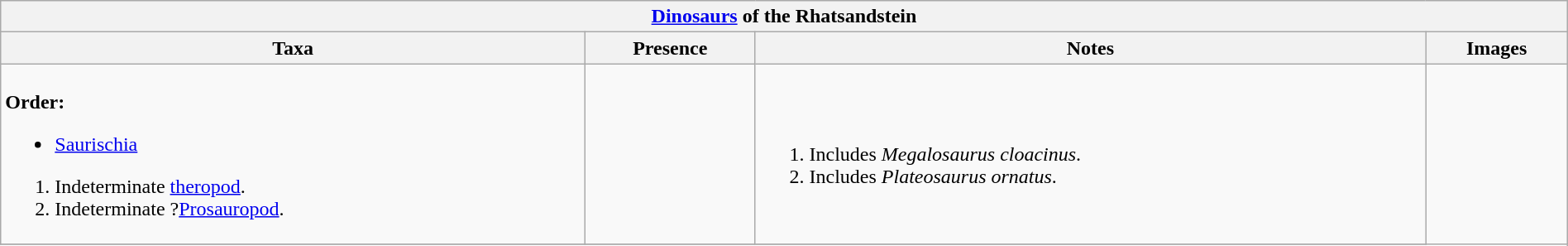<table class="wikitable" align="center" width="100%">
<tr>
<th colspan="5" align="center"><strong><a href='#'>Dinosaurs</a> of the Rhatsandstein</strong></th>
</tr>
<tr>
<th>Taxa</th>
<th>Presence</th>
<th>Notes</th>
<th>Images</th>
</tr>
<tr>
<td><br><strong>Order:</strong><ul><li><a href='#'>Saurischia</a></li></ul><ol><li>Indeterminate <a href='#'>theropod</a>.</li><li>Indeterminate ?<a href='#'>Prosauropod</a>.</li></ol></td>
<td></td>
<td><br><ol><li>Includes <em>Megalosaurus cloacinus</em>.</li><li>Includes <em>Plateosaurus ornatus</em>.</li></ol></td>
<td rowspan="99"><br></td>
</tr>
<tr>
</tr>
</table>
